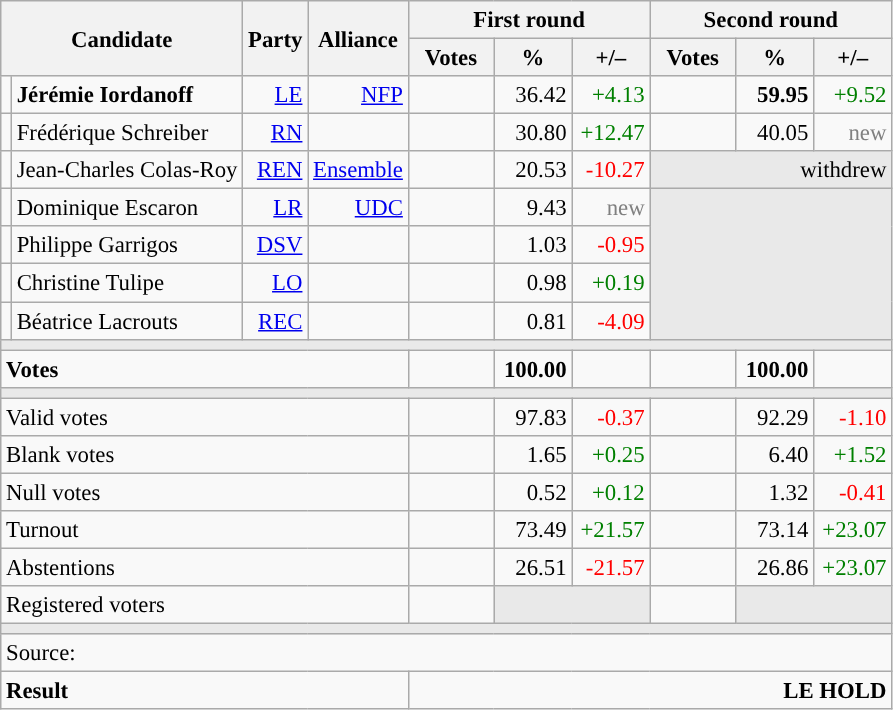<table class="wikitable" style="text-align:right;font-size:95%;">
<tr>
<th rowspan="2" colspan="2">Candidate</th>
<th colspan="1" rowspan="2">Party</th>
<th colspan="1" rowspan="2">Alliance</th>
<th colspan="3">First round</th>
<th colspan="3">Second round</th>
</tr>
<tr>
<th style="width:50px;">Votes</th>
<th style="width:45px;">%</th>
<th style="width:45px;">+/–</th>
<th style="width:50px;">Votes</th>
<th style="width:45px;">%</th>
<th style="width:45px;">+/–</th>
</tr>
<tr>
<td style="color:inherit;background:"></td>
<td style="text-align:left;"><strong>Jérémie Iordanoff</strong></td>
<td><a href='#'>LE</a></td>
<td><a href='#'>NFP</a></td>
<td></td>
<td>36.42</td>
<td style="color:green;">+4.13</td>
<td><strong></strong></td>
<td><strong>59.95</strong></td>
<td style="color:green;">+9.52</td>
</tr>
<tr>
<td style="color:inherit;background:"></td>
<td style="text-align:left;">Frédérique Schreiber</td>
<td><a href='#'>RN</a></td>
<td></td>
<td></td>
<td>30.80</td>
<td style="color:green;">+12.47</td>
<td></td>
<td>40.05</td>
<td style="color:grey;">new</td>
</tr>
<tr>
<td style="color:inherit;background:"></td>
<td style="text-align:left;">Jean-Charles Colas-Roy</td>
<td><a href='#'>REN</a></td>
<td><a href='#'>Ensemble</a></td>
<td></td>
<td>20.53</td>
<td style="color:red;">-10.27</td>
<td colspan="3" style="background:#E9E9E9;">withdrew</td>
</tr>
<tr>
<td style="color:inherit;background:"></td>
<td style="text-align:left;">Dominique Escaron</td>
<td><a href='#'>LR</a></td>
<td><a href='#'>UDC</a></td>
<td></td>
<td>9.43</td>
<td style="color:grey;">new</td>
<td colspan="3" rowspan="4" style="background:#E9E9E9;"></td>
</tr>
<tr>
<td style="color:inherit;background:"></td>
<td style="text-align:left;">Philippe Garrigos</td>
<td><a href='#'>DSV</a></td>
<td></td>
<td></td>
<td>1.03</td>
<td style="color:red;">-0.95</td>
</tr>
<tr>
<td style="color:inherit;background:"></td>
<td style="text-align:left;">Christine Tulipe</td>
<td><a href='#'>LO</a></td>
<td></td>
<td></td>
<td>0.98</td>
<td style="color:green;">+0.19</td>
</tr>
<tr>
<td style="color:inherit;background:"></td>
<td style="text-align:left;">Béatrice Lacrouts</td>
<td><a href='#'>REC</a></td>
<td></td>
<td></td>
<td>0.81</td>
<td style="color:red;">-4.09</td>
</tr>
<tr>
<td colspan="10" style="background:#E9E9E9;"></td>
</tr>
<tr style="font-weight:bold;">
<td colspan="4" style="text-align:left;">Votes</td>
<td></td>
<td>100.00</td>
<td></td>
<td></td>
<td>100.00</td>
<td></td>
</tr>
<tr>
<td colspan="10" style="background:#E9E9E9;"></td>
</tr>
<tr>
<td colspan="4" style="text-align:left;">Valid votes</td>
<td></td>
<td>97.83</td>
<td style="color:red;">-0.37</td>
<td></td>
<td>92.29</td>
<td style="color:red;">-1.10</td>
</tr>
<tr>
<td colspan="4" style="text-align:left;">Blank votes</td>
<td></td>
<td>1.65</td>
<td style="color:green;">+0.25</td>
<td></td>
<td>6.40</td>
<td style="color:green;">+1.52</td>
</tr>
<tr>
<td colspan="4" style="text-align:left;">Null votes</td>
<td></td>
<td>0.52</td>
<td style="color:green;">+0.12</td>
<td></td>
<td>1.32</td>
<td style="color:red;">-0.41</td>
</tr>
<tr>
<td colspan="4" style="text-align:left;">Turnout</td>
<td></td>
<td>73.49</td>
<td style="color:green;">+21.57</td>
<td></td>
<td>73.14</td>
<td style="color:green;">+23.07</td>
</tr>
<tr>
<td colspan="4" style="text-align:left;">Abstentions</td>
<td></td>
<td>26.51</td>
<td style="color:red;">-21.57</td>
<td></td>
<td>26.86</td>
<td style="color:green;">+23.07</td>
</tr>
<tr>
<td colspan="4" style="text-align:left;">Registered voters</td>
<td></td>
<td colspan="2" style="background:#E9E9E9;"></td>
<td></td>
<td colspan="2" style="background:#E9E9E9;"></td>
</tr>
<tr>
<td colspan="10" style="background:#E9E9E9;"></td>
</tr>
<tr>
<td colspan="10" style="text-align:left;">Source: </td>
</tr>
<tr style="font-weight:bold">
<td colspan="4" style="text-align:left;">Result</td>
<td colspan="6" style="background-color:">LE HOLD</td>
</tr>
</table>
